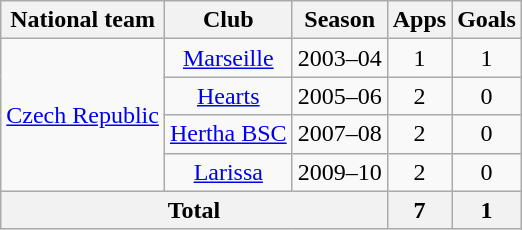<table class="wikitable" style="text-align: center;">
<tr>
<th>National team</th>
<th>Club</th>
<th>Season</th>
<th>Apps</th>
<th>Goals</th>
</tr>
<tr>
<td rowspan="4"><a href='#'>Czech Republic</a></td>
<td rowspan="1"><a href='#'>Marseille</a></td>
<td>2003–04</td>
<td>1</td>
<td>1</td>
</tr>
<tr>
<td rowspan="1"><a href='#'>Hearts</a></td>
<td>2005–06</td>
<td>2</td>
<td>0</td>
</tr>
<tr>
<td rowspan="1"><a href='#'>Hertha BSC</a></td>
<td>2007–08</td>
<td>2</td>
<td>0</td>
</tr>
<tr>
<td rowspan="1"><a href='#'>Larissa</a></td>
<td>2009–10</td>
<td>2</td>
<td>0</td>
</tr>
<tr>
<th colspan="3">Total</th>
<th>7</th>
<th>1</th>
</tr>
</table>
